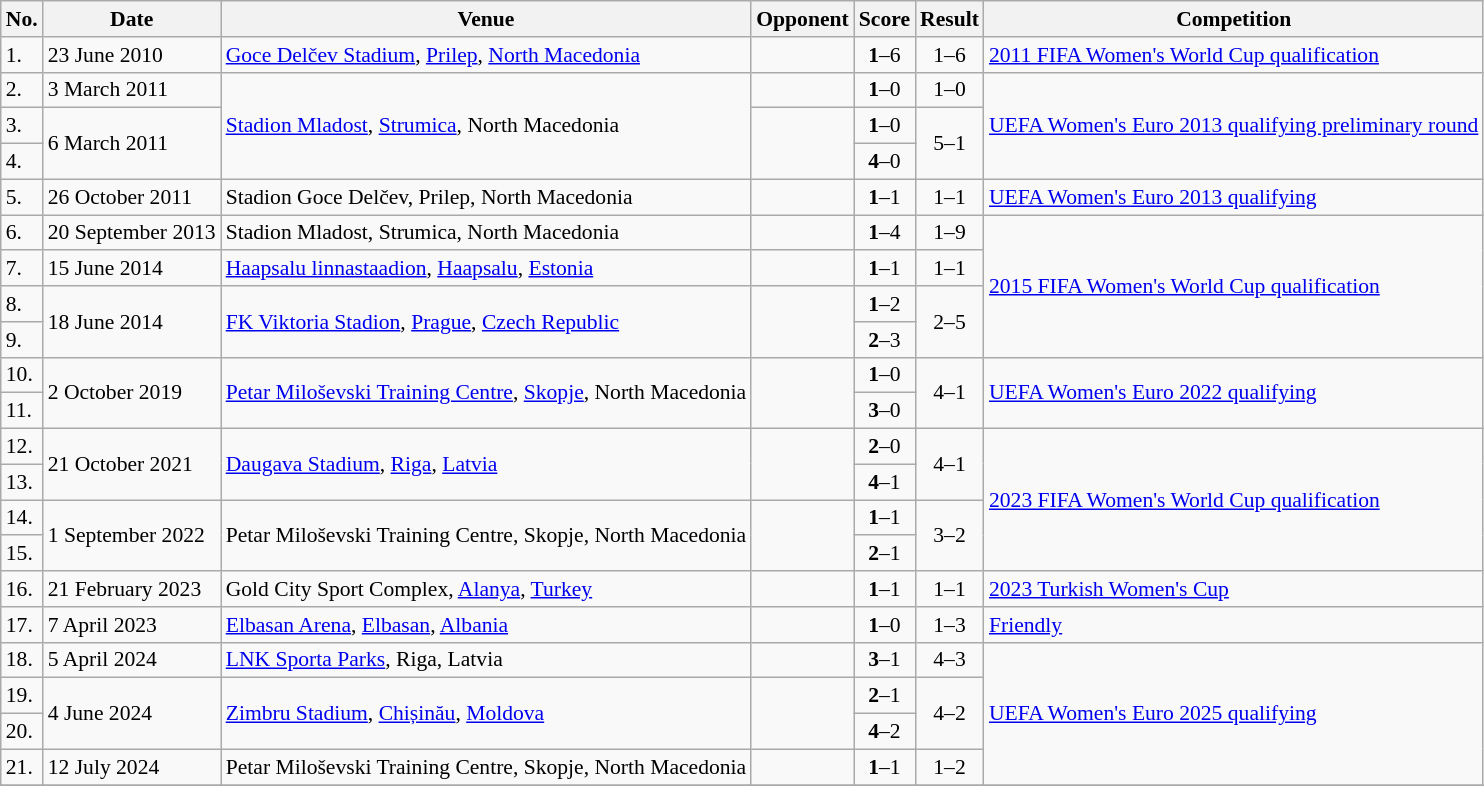<table class="wikitable" style="font-size:90%">
<tr>
<th>No.</th>
<th>Date</th>
<th>Venue</th>
<th>Opponent</th>
<th>Score</th>
<th>Result</th>
<th>Competition</th>
</tr>
<tr>
<td>1.</td>
<td>23 June 2010</td>
<td><a href='#'>Goce Delčev Stadium</a>, <a href='#'>Prilep</a>, <a href='#'>North Macedonia</a></td>
<td></td>
<td align=center><strong>1</strong>–6</td>
<td align=center>1–6</td>
<td><a href='#'>2011 FIFA Women's World Cup qualification</a></td>
</tr>
<tr>
<td>2.</td>
<td>3 March 2011</td>
<td rowspan=3><a href='#'>Stadion Mladost</a>, <a href='#'>Strumica</a>, North Macedonia</td>
<td></td>
<td align=center><strong>1</strong>–0</td>
<td align=center>1–0</td>
<td rowspan=3><a href='#'>UEFA Women's Euro 2013 qualifying preliminary round</a></td>
</tr>
<tr>
<td>3.</td>
<td rowspan=2>6 March 2011</td>
<td rowspan=2></td>
<td align=center><strong>1</strong>–0</td>
<td rowspan=2 align=center>5–1</td>
</tr>
<tr>
<td>4.</td>
<td align=center><strong>4</strong>–0</td>
</tr>
<tr>
<td>5.</td>
<td>26 October 2011</td>
<td>Stadion Goce Delčev, Prilep, North Macedonia</td>
<td></td>
<td align=center><strong>1</strong>–1</td>
<td align=center>1–1</td>
<td><a href='#'>UEFA Women's Euro 2013 qualifying</a></td>
</tr>
<tr>
<td>6.</td>
<td>20 September 2013</td>
<td>Stadion Mladost, Strumica, North Macedonia</td>
<td></td>
<td align=center><strong>1</strong>–4</td>
<td align=center>1–9</td>
<td rowspan=4><a href='#'>2015 FIFA Women's World Cup qualification</a></td>
</tr>
<tr>
<td>7.</td>
<td>15 June 2014</td>
<td><a href='#'>Haapsalu linnastaadion</a>, <a href='#'>Haapsalu</a>, <a href='#'>Estonia</a></td>
<td></td>
<td align=center><strong>1</strong>–1</td>
<td align=center>1–1</td>
</tr>
<tr>
<td>8.</td>
<td rowspan=2>18 June 2014</td>
<td rowspan=2><a href='#'>FK Viktoria Stadion</a>, <a href='#'>Prague</a>, <a href='#'>Czech Republic</a></td>
<td rowspan=2></td>
<td align=center><strong>1</strong>–2</td>
<td rowspan=2 align=center>2–5</td>
</tr>
<tr>
<td>9.</td>
<td align=center><strong>2</strong>–3</td>
</tr>
<tr>
<td>10.</td>
<td rowspan=2>2 October 2019</td>
<td rowspan=2><a href='#'>Petar Miloševski Training Centre</a>, <a href='#'>Skopje</a>, North Macedonia</td>
<td rowspan=2></td>
<td align=center><strong>1</strong>–0</td>
<td rowspan=2 align=center>4–1</td>
<td rowspan=2><a href='#'>UEFA Women's Euro 2022 qualifying</a></td>
</tr>
<tr>
<td>11.</td>
<td align=center><strong>3</strong>–0</td>
</tr>
<tr>
<td>12.</td>
<td rowspan=2>21 October 2021</td>
<td rowspan=2><a href='#'>Daugava Stadium</a>, <a href='#'>Riga</a>, <a href='#'>Latvia</a></td>
<td rowspan=2></td>
<td align=center><strong>2</strong>–0</td>
<td rowspan=2 align=center>4–1</td>
<td rowspan=4><a href='#'>2023 FIFA Women's World Cup qualification</a></td>
</tr>
<tr>
<td>13.</td>
<td align=center><strong>4</strong>–1</td>
</tr>
<tr>
<td>14.</td>
<td rowspan=2>1 September 2022</td>
<td rowspan=2>Petar Miloševski Training Centre, Skopje, North Macedonia</td>
<td rowspan=2></td>
<td align=center><strong>1</strong>–1</td>
<td rowspan=2 align=center>3–2</td>
</tr>
<tr>
<td>15.</td>
<td align=center><strong>2</strong>–1</td>
</tr>
<tr>
<td>16.</td>
<td>21 February 2023</td>
<td>Gold City Sport Complex, <a href='#'>Alanya</a>, <a href='#'>Turkey</a></td>
<td></td>
<td align=center><strong>1</strong>–1</td>
<td align=center>1–1</td>
<td><a href='#'>2023 Turkish Women's Cup</a></td>
</tr>
<tr>
<td>17.</td>
<td>7 April 2023</td>
<td><a href='#'>Elbasan Arena</a>, <a href='#'>Elbasan</a>, <a href='#'>Albania</a></td>
<td></td>
<td align=center><strong>1</strong>–0</td>
<td align=center>1–3</td>
<td><a href='#'>Friendly</a></td>
</tr>
<tr>
<td>18.</td>
<td>5 April 2024</td>
<td><a href='#'>LNK Sporta Parks</a>, Riga, Latvia</td>
<td></td>
<td align=center><strong>3</strong>–1</td>
<td align=center>4–3</td>
<td rowspan=4><a href='#'>UEFA Women's Euro 2025 qualifying</a></td>
</tr>
<tr>
<td>19.</td>
<td rowspan=2>4 June 2024</td>
<td rowspan=2><a href='#'>Zimbru Stadium</a>, <a href='#'>Chișinău</a>, <a href='#'>Moldova</a></td>
<td rowspan=2></td>
<td align=center><strong>2</strong>–1</td>
<td rowspan=2 align=center>4–2</td>
</tr>
<tr>
<td>20.</td>
<td align=center><strong>4</strong>–2</td>
</tr>
<tr>
<td>21.</td>
<td>12 July 2024</td>
<td>Petar Miloševski Training Centre, Skopje, North Macedonia</td>
<td></td>
<td align=center><strong>1</strong>–1</td>
<td align=center>1–2</td>
</tr>
<tr>
</tr>
</table>
